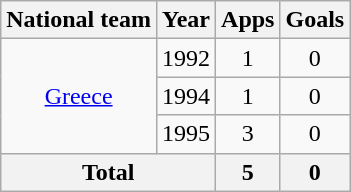<table class=wikitable style=text-align:center>
<tr>
<th>National team</th>
<th>Year</th>
<th>Apps</th>
<th>Goals</th>
</tr>
<tr>
<td rowspan="3"><a href='#'>Greece</a></td>
<td>1992</td>
<td>1</td>
<td>0</td>
</tr>
<tr>
<td>1994</td>
<td>1</td>
<td>0</td>
</tr>
<tr>
<td>1995</td>
<td>3</td>
<td>0</td>
</tr>
<tr>
<th colspan="2">Total</th>
<th>5</th>
<th>0</th>
</tr>
</table>
